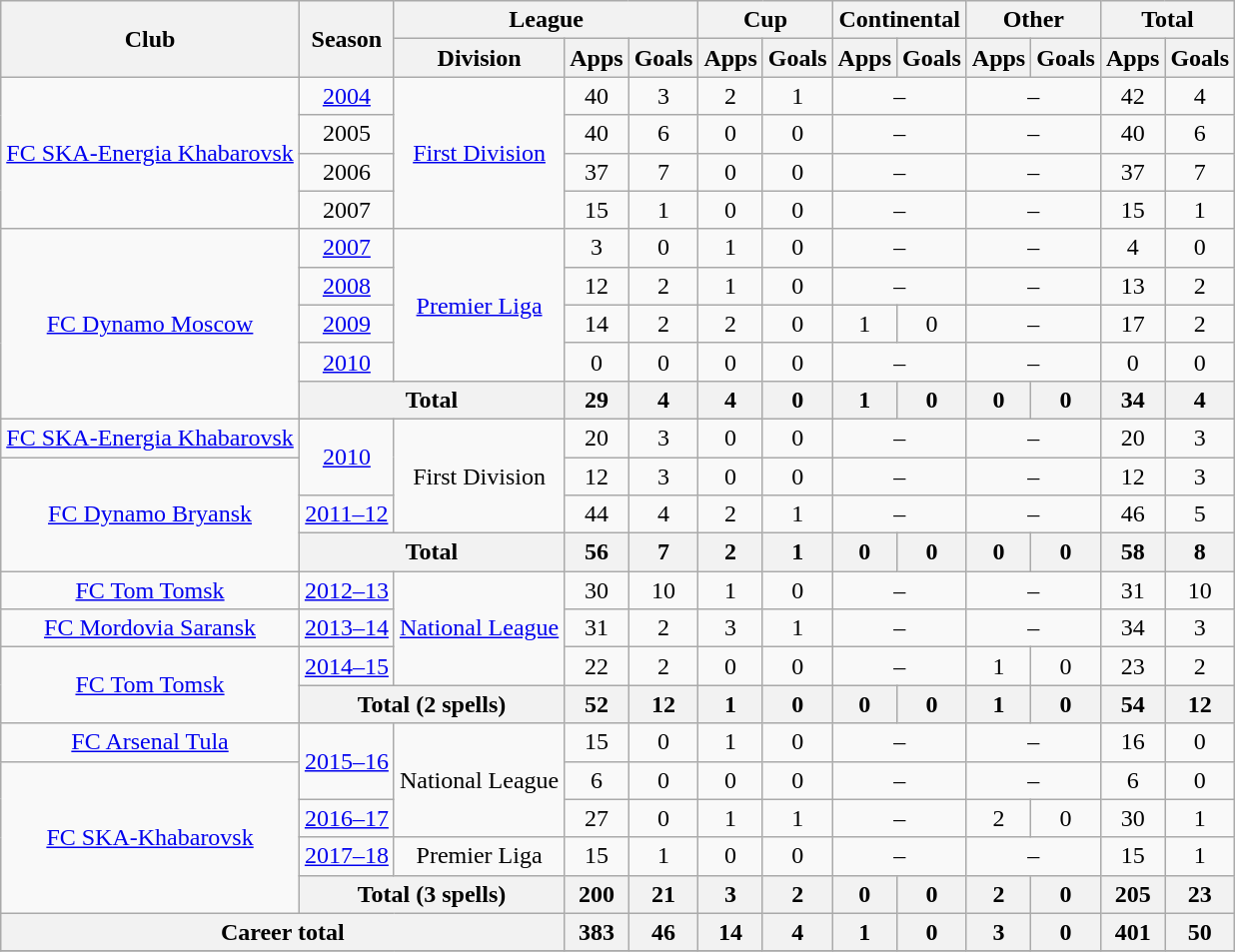<table class="wikitable" style="text-align: center;">
<tr>
<th rowspan=2>Club</th>
<th rowspan=2>Season</th>
<th colspan=3>League</th>
<th colspan=2>Cup</th>
<th colspan=2>Continental</th>
<th colspan=2>Other</th>
<th colspan=2>Total</th>
</tr>
<tr>
<th>Division</th>
<th>Apps</th>
<th>Goals</th>
<th>Apps</th>
<th>Goals</th>
<th>Apps</th>
<th>Goals</th>
<th>Apps</th>
<th>Goals</th>
<th>Apps</th>
<th>Goals</th>
</tr>
<tr>
<td rowspan=4><a href='#'>FC SKA-Energia Khabarovsk</a></td>
<td><a href='#'>2004</a></td>
<td rowspan=4><a href='#'>First Division</a></td>
<td>40</td>
<td>3</td>
<td>2</td>
<td>1</td>
<td colspan=2>–</td>
<td colspan=2>–</td>
<td>42</td>
<td>4</td>
</tr>
<tr>
<td>2005</td>
<td>40</td>
<td>6</td>
<td>0</td>
<td>0</td>
<td colspan=2>–</td>
<td colspan=2>–</td>
<td>40</td>
<td>6</td>
</tr>
<tr>
<td>2006</td>
<td>37</td>
<td>7</td>
<td>0</td>
<td>0</td>
<td colspan=2>–</td>
<td colspan=2>–</td>
<td>37</td>
<td>7</td>
</tr>
<tr>
<td>2007</td>
<td>15</td>
<td>1</td>
<td>0</td>
<td>0</td>
<td colspan=2>–</td>
<td colspan=2>–</td>
<td>15</td>
<td>1</td>
</tr>
<tr>
<td rowspan=5><a href='#'>FC Dynamo Moscow</a></td>
<td><a href='#'>2007</a></td>
<td rowspan=4><a href='#'>Premier Liga</a></td>
<td>3</td>
<td>0</td>
<td>1</td>
<td>0</td>
<td colspan=2>–</td>
<td colspan=2>–</td>
<td>4</td>
<td>0</td>
</tr>
<tr>
<td><a href='#'>2008</a></td>
<td>12</td>
<td>2</td>
<td>1</td>
<td>0</td>
<td colspan=2>–</td>
<td colspan=2>–</td>
<td>13</td>
<td>2</td>
</tr>
<tr>
<td><a href='#'>2009</a></td>
<td>14</td>
<td>2</td>
<td>2</td>
<td>0</td>
<td>1</td>
<td>0</td>
<td colspan=2>–</td>
<td>17</td>
<td>2</td>
</tr>
<tr>
<td><a href='#'>2010</a></td>
<td>0</td>
<td>0</td>
<td>0</td>
<td>0</td>
<td colspan=2>–</td>
<td colspan=2>–</td>
<td>0</td>
<td>0</td>
</tr>
<tr>
<th colspan=2>Total</th>
<th>29</th>
<th>4</th>
<th>4</th>
<th>0</th>
<th>1</th>
<th>0</th>
<th>0</th>
<th>0</th>
<th>34</th>
<th>4</th>
</tr>
<tr>
<td><a href='#'>FC SKA-Energia Khabarovsk</a></td>
<td rowspan=2><a href='#'>2010</a></td>
<td rowspan=3>First Division</td>
<td>20</td>
<td>3</td>
<td>0</td>
<td>0</td>
<td colspan=2>–</td>
<td colspan=2>–</td>
<td>20</td>
<td>3</td>
</tr>
<tr>
<td rowspan=3><a href='#'>FC Dynamo Bryansk</a></td>
<td>12</td>
<td>3</td>
<td>0</td>
<td>0</td>
<td colspan=2>–</td>
<td colspan=2>–</td>
<td>12</td>
<td>3</td>
</tr>
<tr>
<td><a href='#'>2011–12</a></td>
<td>44</td>
<td>4</td>
<td>2</td>
<td>1</td>
<td colspan=2>–</td>
<td colspan=2>–</td>
<td>46</td>
<td>5</td>
</tr>
<tr>
<th colspan=2>Total</th>
<th>56</th>
<th>7</th>
<th>2</th>
<th>1</th>
<th>0</th>
<th>0</th>
<th>0</th>
<th>0</th>
<th>58</th>
<th>8</th>
</tr>
<tr>
<td><a href='#'>FC Tom Tomsk</a></td>
<td><a href='#'>2012–13</a></td>
<td rowspan=3><a href='#'>National League</a></td>
<td>30</td>
<td>10</td>
<td>1</td>
<td>0</td>
<td colspan=2>–</td>
<td colspan=2>–</td>
<td>31</td>
<td>10</td>
</tr>
<tr>
<td><a href='#'>FC Mordovia Saransk</a></td>
<td><a href='#'>2013–14</a></td>
<td>31</td>
<td>2</td>
<td>3</td>
<td>1</td>
<td colspan=2>–</td>
<td colspan=2>–</td>
<td>34</td>
<td>3</td>
</tr>
<tr>
<td rowspan=2><a href='#'>FC Tom Tomsk</a></td>
<td><a href='#'>2014–15</a></td>
<td>22</td>
<td>2</td>
<td>0</td>
<td>0</td>
<td colspan=2>–</td>
<td>1</td>
<td>0</td>
<td>23</td>
<td>2</td>
</tr>
<tr>
<th colspan=2>Total (2 spells)</th>
<th>52</th>
<th>12</th>
<th>1</th>
<th>0</th>
<th>0</th>
<th>0</th>
<th>1</th>
<th>0</th>
<th>54</th>
<th>12</th>
</tr>
<tr>
<td><a href='#'>FC Arsenal Tula</a></td>
<td rowspan=2><a href='#'>2015–16</a></td>
<td rowspan=3>National League</td>
<td>15</td>
<td>0</td>
<td>1</td>
<td>0</td>
<td colspan=2>–</td>
<td colspan=2>–</td>
<td>16</td>
<td>0</td>
</tr>
<tr>
<td rowspan=4><a href='#'>FC SKA-Khabarovsk</a></td>
<td>6</td>
<td>0</td>
<td>0</td>
<td>0</td>
<td colspan=2>–</td>
<td colspan=2>–</td>
<td>6</td>
<td>0</td>
</tr>
<tr>
<td><a href='#'>2016–17</a></td>
<td>27</td>
<td>0</td>
<td>1</td>
<td>1</td>
<td colspan=2>–</td>
<td>2</td>
<td>0</td>
<td>30</td>
<td>1</td>
</tr>
<tr>
<td><a href='#'>2017–18</a></td>
<td>Premier Liga</td>
<td>15</td>
<td>1</td>
<td>0</td>
<td>0</td>
<td colspan=2>–</td>
<td colspan=2>–</td>
<td>15</td>
<td>1</td>
</tr>
<tr>
<th colspan=2>Total (3 spells)</th>
<th>200</th>
<th>21</th>
<th>3</th>
<th>2</th>
<th>0</th>
<th>0</th>
<th>2</th>
<th>0</th>
<th>205</th>
<th>23</th>
</tr>
<tr>
<th colspan=3>Career total</th>
<th>383</th>
<th>46</th>
<th>14</th>
<th>4</th>
<th>1</th>
<th>0</th>
<th>3</th>
<th>0</th>
<th>401</th>
<th>50</th>
</tr>
<tr>
</tr>
</table>
